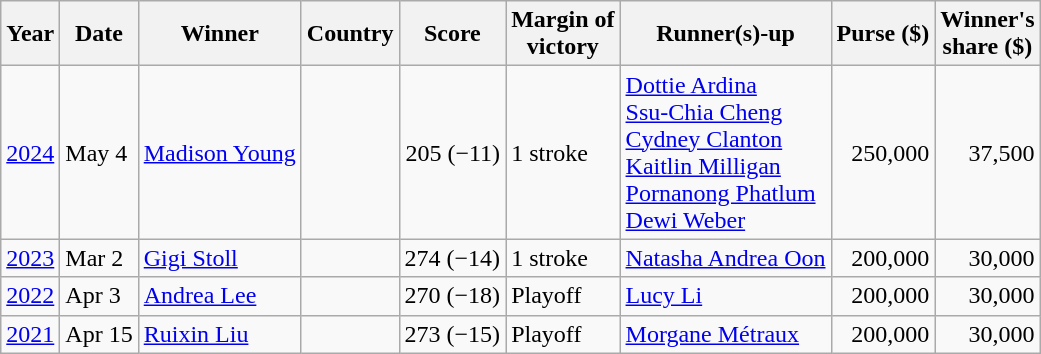<table class="wikitable">
<tr>
<th>Year</th>
<th>Date</th>
<th>Winner</th>
<th>Country</th>
<th>Score</th>
<th>Margin of<br>victory</th>
<th>Runner(s)-up</th>
<th>Purse ($)</th>
<th>Winner's<br>share ($)</th>
</tr>
<tr>
<td><a href='#'>2024</a></td>
<td>May 4</td>
<td><a href='#'>Madison Young</a></td>
<td></td>
<td align=right>205 (−11)</td>
<td>1 stroke</td>
<td> <a href='#'>Dottie Ardina</a><br> <a href='#'>Ssu-Chia Cheng</a><br> <a href='#'>Cydney Clanton</a><br> <a href='#'>Kaitlin Milligan</a><br> <a href='#'>Pornanong Phatlum</a><br> <a href='#'>Dewi Weber</a></td>
<td align=right>250,000</td>
<td align=right>37,500</td>
</tr>
<tr>
<td><a href='#'>2023</a></td>
<td>Mar 2</td>
<td><a href='#'>Gigi Stoll</a></td>
<td></td>
<td align=right>274 (−14)</td>
<td>1 stroke</td>
<td> <a href='#'>Natasha Andrea Oon</a></td>
<td align=right>200,000</td>
<td align=right>30,000</td>
</tr>
<tr>
<td><a href='#'>2022</a></td>
<td>Apr 3</td>
<td><a href='#'>Andrea Lee</a></td>
<td></td>
<td align=right>270 (−18)</td>
<td>Playoff</td>
<td> <a href='#'>Lucy Li</a></td>
<td align=right>200,000</td>
<td align=right>30,000</td>
</tr>
<tr>
<td><a href='#'>2021</a></td>
<td>Apr 15</td>
<td><a href='#'>Ruixin Liu</a></td>
<td></td>
<td align=right>273 (−15)</td>
<td>Playoff</td>
<td> <a href='#'>Morgane Métraux</a></td>
<td align=right>200,000</td>
<td align=right>30,000</td>
</tr>
</table>
